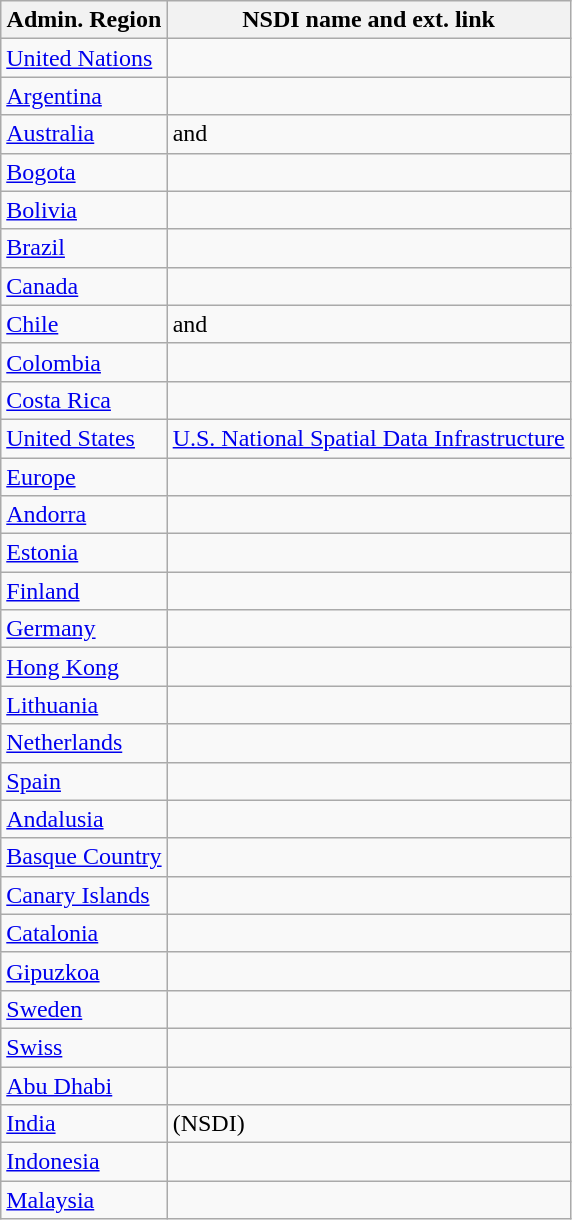<table class="wikitable sortable">
<tr>
<th>Admin. Region</th>
<th>NSDI name and ext. link</th>
</tr>
<tr>
<td><a href='#'>United Nations</a></td>
<td></td>
</tr>
<tr>
<td><a href='#'>Argentina</a></td>
<td></td>
</tr>
<tr>
<td><a href='#'>Australia</a></td>
<td> and </td>
</tr>
<tr>
<td><a href='#'>Bogota</a></td>
<td></td>
</tr>
<tr>
<td><a href='#'>Bolivia</a></td>
<td></td>
</tr>
<tr>
<td><a href='#'>Brazil</a></td>
<td></td>
</tr>
<tr>
<td><a href='#'>Canada</a></td>
<td></td>
</tr>
<tr>
<td><a href='#'>Chile</a></td>
<td> and </td>
</tr>
<tr>
<td><a href='#'>Colombia</a></td>
<td></td>
</tr>
<tr>
<td><a href='#'>Costa Rica</a></td>
<td></td>
</tr>
<tr>
<td><a href='#'>United States</a></td>
<td><a href='#'>U.S. National Spatial Data Infrastructure</a></td>
</tr>
<tr>
<td><a href='#'>Europe</a></td>
<td></td>
</tr>
<tr>
<td><a href='#'>Andorra</a></td>
<td></td>
</tr>
<tr>
<td><a href='#'>Estonia</a></td>
<td></td>
</tr>
<tr>
<td><a href='#'>Finland</a></td>
<td></td>
</tr>
<tr>
<td><a href='#'>Germany</a></td>
<td></td>
</tr>
<tr>
<td><a href='#'>Hong Kong</a></td>
<td></td>
</tr>
<tr>
<td><a href='#'>Lithuania</a></td>
<td></td>
</tr>
<tr>
<td><a href='#'>Netherlands</a></td>
<td></td>
</tr>
<tr>
<td><a href='#'>Spain</a></td>
<td></td>
</tr>
<tr>
<td><a href='#'>Andalusia</a></td>
<td></td>
</tr>
<tr>
<td><a href='#'>Basque Country</a></td>
<td></td>
</tr>
<tr>
<td><a href='#'>Canary Islands</a></td>
<td></td>
</tr>
<tr>
<td><a href='#'>Catalonia</a></td>
<td></td>
</tr>
<tr>
<td><a href='#'>Gipuzkoa</a></td>
<td></td>
</tr>
<tr>
<td><a href='#'>Sweden</a></td>
<td></td>
</tr>
<tr>
<td><a href='#'>Swiss</a></td>
<td></td>
</tr>
<tr>
<td><a href='#'>Abu Dhabi</a></td>
<td></td>
</tr>
<tr>
<td><a href='#'>India</a></td>
<td> (NSDI)</td>
</tr>
<tr>
<td><a href='#'>Indonesia</a></td>
<td></td>
</tr>
<tr>
<td><a href='#'>Malaysia</a></td>
<td></td>
</tr>
</table>
